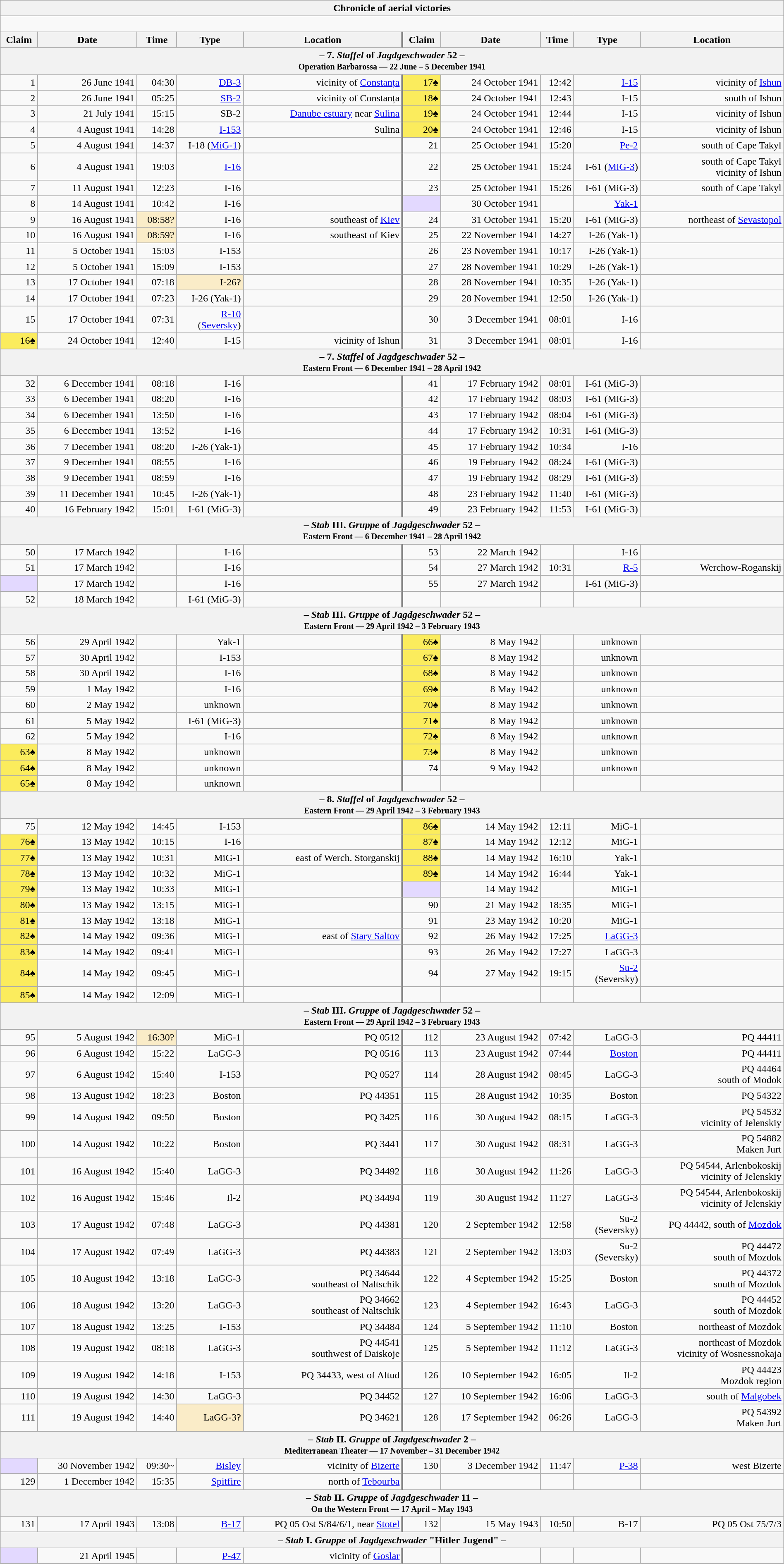<table class="wikitable plainrowheaders collapsible" style="margin-left: auto; margin-right: auto; border: none; text-align:right; width: 100%;">
<tr>
<th colspan="10">Chronicle of aerial victories</th>
</tr>
<tr>
<td colspan="10" style="text-align: left;"><br>

</td>
</tr>
<tr>
<th scope="col">Claim</th>
<th scope="col">Date</th>
<th scope="col">Time</th>
<th scope="col" width="100px">Type</th>
<th scope="col">Location</th>
<th scope="col" style="border-left: 3px solid grey;">Claim</th>
<th scope="col">Date</th>
<th scope="col">Time</th>
<th scope="col" width="100px">Type</th>
<th scope="col">Location</th>
</tr>
<tr>
<th colspan="10">– 7. <em>Staffel</em> of <em>Jagdgeschwader</em> 52 –<br><small>Operation Barbarossa — 22 June – 5 December 1941</small></th>
</tr>
<tr>
<td>1</td>
<td>26 June 1941</td>
<td>04:30</td>
<td><a href='#'>DB-3</a></td>
<td>vicinity of <a href='#'>Constanța</a></td>
<td style="border-left: 3px solid grey; background:#fbec5d;">17♠</td>
<td>24 October 1941</td>
<td>12:42</td>
<td><a href='#'>I-15</a></td>
<td>vicinity of <a href='#'>Ishun</a></td>
</tr>
<tr>
<td>2</td>
<td>26 June 1941</td>
<td>05:25</td>
<td><a href='#'>SB-2</a></td>
<td>vicinity of Constanța</td>
<td style="border-left: 3px solid grey; background:#fbec5d;">18♠</td>
<td>24 October 1941</td>
<td>12:43</td>
<td>I-15</td>
<td>south of Ishun</td>
</tr>
<tr>
<td>3</td>
<td>21 July 1941</td>
<td>15:15</td>
<td>SB-2</td>
<td><a href='#'>Danube estuary</a> near <a href='#'>Sulina</a></td>
<td style="border-left: 3px solid grey; background:#fbec5d;">19♠</td>
<td>24 October 1941</td>
<td>12:44</td>
<td>I-15</td>
<td>vicinity of Ishun</td>
</tr>
<tr>
<td>4</td>
<td>4 August 1941</td>
<td>14:28</td>
<td><a href='#'>I-153</a></td>
<td>Sulina</td>
<td style="border-left: 3px solid grey; background:#fbec5d;">20♠</td>
<td>24 October 1941</td>
<td>12:46</td>
<td>I-15</td>
<td>vicinity of Ishun</td>
</tr>
<tr>
<td>5</td>
<td>4 August 1941</td>
<td>14:37</td>
<td>I-18 (<a href='#'>MiG-1</a>)</td>
<td></td>
<td style="border-left: 3px solid grey;">21</td>
<td>25 October 1941</td>
<td>15:20</td>
<td><a href='#'>Pe-2</a></td>
<td>south of Cape Takyl</td>
</tr>
<tr>
<td>6</td>
<td>4 August 1941</td>
<td>19:03</td>
<td><a href='#'>I-16</a></td>
<td></td>
<td style="border-left: 3px solid grey;">22</td>
<td>25 October 1941</td>
<td>15:24</td>
<td>I-61 (<a href='#'>MiG-3</a>)</td>
<td>south of Cape Takyl<br>vicinity of Ishun</td>
</tr>
<tr>
<td>7</td>
<td>11 August 1941</td>
<td>12:23</td>
<td>I-16</td>
<td></td>
<td style="border-left: 3px solid grey;">23</td>
<td>25 October 1941</td>
<td>15:26</td>
<td>I-61 (MiG-3)</td>
<td>south of Cape Takyl</td>
</tr>
<tr>
<td>8</td>
<td>14 August 1941</td>
<td>10:42</td>
<td>I-16</td>
<td></td>
<td style="border-left: 3px solid grey; background:#e3d9ff;"></td>
<td>30 October 1941</td>
<td></td>
<td><a href='#'>Yak-1</a></td>
<td></td>
</tr>
<tr>
<td>9</td>
<td>16 August 1941</td>
<td style="background:#faecc8">08:58?</td>
<td>I-16</td>
<td> southeast of <a href='#'>Kiev</a></td>
<td style="border-left: 3px solid grey;">24</td>
<td>31 October 1941</td>
<td>15:20</td>
<td>I-61 (MiG-3)</td>
<td> northeast of <a href='#'>Sevastopol</a></td>
</tr>
<tr>
<td>10</td>
<td>16 August 1941</td>
<td style="background:#faecc8">08:59?</td>
<td>I-16</td>
<td> southeast of Kiev</td>
<td style="border-left: 3px solid grey;">25</td>
<td>22 November 1941</td>
<td>14:27</td>
<td>I-26 (Yak-1)</td>
<td></td>
</tr>
<tr>
<td>11</td>
<td>5 October 1941</td>
<td>15:03</td>
<td>I-153</td>
<td></td>
<td style="border-left: 3px solid grey;">26</td>
<td>23 November 1941</td>
<td>10:17</td>
<td>I-26 (Yak-1)</td>
<td></td>
</tr>
<tr>
<td>12</td>
<td>5 October 1941</td>
<td>15:09</td>
<td>I-153</td>
<td></td>
<td style="border-left: 3px solid grey;">27</td>
<td>28 November 1941</td>
<td>10:29</td>
<td>I-26 (Yak-1)</td>
<td></td>
</tr>
<tr>
<td>13</td>
<td>17 October 1941</td>
<td>07:18</td>
<td style="background:#faecc8">I-26?</td>
<td></td>
<td style="border-left: 3px solid grey;">28</td>
<td>28 November 1941</td>
<td>10:35</td>
<td>I-26 (Yak-1)</td>
<td></td>
</tr>
<tr>
<td>14</td>
<td>17 October 1941</td>
<td>07:23</td>
<td>I-26 (Yak-1)</td>
<td></td>
<td style="border-left: 3px solid grey;">29</td>
<td>28 November 1941</td>
<td>12:50</td>
<td>I-26 (Yak-1)</td>
<td></td>
</tr>
<tr>
<td>15</td>
<td>17 October 1941</td>
<td>07:31</td>
<td><a href='#'>R-10</a> (<a href='#'>Seversky</a>)</td>
<td></td>
<td style="border-left: 3px solid grey;">30</td>
<td>3 December 1941</td>
<td>08:01</td>
<td>I-16</td>
<td></td>
</tr>
<tr>
<td style="background:#fbec5d;">16♠</td>
<td>24 October 1941</td>
<td>12:40</td>
<td>I-15</td>
<td>vicinity of Ishun</td>
<td style="border-left: 3px solid grey;">31</td>
<td>3 December 1941</td>
<td>08:01</td>
<td>I-16</td>
<td></td>
</tr>
<tr>
<th colspan="12">– 7. <em>Staffel</em> of <em>Jagdgeschwader</em> 52 –<br><small>Eastern Front — 6 December 1941 – 28 April 1942</small></th>
</tr>
<tr>
<td>32</td>
<td>6 December 1941</td>
<td>08:18</td>
<td>I-16</td>
<td></td>
<td style="border-left: 3px solid grey;">41</td>
<td>17 February 1942</td>
<td>08:01</td>
<td>I-61 (MiG-3)</td>
<td></td>
</tr>
<tr>
<td>33</td>
<td>6 December 1941</td>
<td>08:20</td>
<td>I-16</td>
<td></td>
<td style="border-left: 3px solid grey;">42</td>
<td>17 February 1942</td>
<td>08:03</td>
<td>I-61 (MiG-3)</td>
<td></td>
</tr>
<tr>
<td>34</td>
<td>6 December 1941</td>
<td>13:50</td>
<td>I-16</td>
<td></td>
<td style="border-left: 3px solid grey;">43</td>
<td>17 February 1942</td>
<td>08:04</td>
<td>I-61 (MiG-3)</td>
<td></td>
</tr>
<tr>
<td>35</td>
<td>6 December 1941</td>
<td>13:52</td>
<td>I-16</td>
<td></td>
<td style="border-left: 3px solid grey;">44</td>
<td>17 February 1942</td>
<td>10:31</td>
<td>I-61 (MiG-3)</td>
<td></td>
</tr>
<tr>
<td>36</td>
<td>7 December 1941</td>
<td>08:20</td>
<td>I-26 (Yak-1)</td>
<td></td>
<td style="border-left: 3px solid grey;">45</td>
<td>17 February 1942</td>
<td>10:34</td>
<td>I-16</td>
<td></td>
</tr>
<tr>
<td>37</td>
<td>9 December 1941</td>
<td>08:55</td>
<td>I-16</td>
<td></td>
<td style="border-left: 3px solid grey;">46</td>
<td>19 February 1942</td>
<td>08:24</td>
<td>I-61 (MiG-3)</td>
<td></td>
</tr>
<tr>
<td>38</td>
<td>9 December 1941</td>
<td>08:59</td>
<td>I-16</td>
<td></td>
<td style="border-left: 3px solid grey;">47</td>
<td>19 February 1942</td>
<td>08:29</td>
<td>I-61 (MiG-3)</td>
<td></td>
</tr>
<tr>
<td>39</td>
<td>11 December 1941</td>
<td>10:45</td>
<td>I-26 (Yak-1)</td>
<td></td>
<td style="border-left: 3px solid grey;">48</td>
<td>23 February 1942</td>
<td>11:40</td>
<td>I-61 (MiG-3)</td>
<td></td>
</tr>
<tr>
<td>40</td>
<td>16 February 1942</td>
<td>15:01</td>
<td>I-61 (MiG-3)</td>
<td></td>
<td style="border-left: 3px solid grey;">49</td>
<td>23 February 1942</td>
<td>11:53</td>
<td>I-61 (MiG-3)</td>
<td></td>
</tr>
<tr>
<th colspan="10">– <em>Stab</em> III. <em>Gruppe</em> of <em>Jagdgeschwader</em> 52 –<br><small>Eastern Front — 6 December 1941 – 28 April 1942</small></th>
</tr>
<tr>
<td>50</td>
<td>17 March 1942</td>
<td></td>
<td>I-16</td>
<td></td>
<td style="border-left: 3px solid grey;">53</td>
<td>22 March 1942</td>
<td></td>
<td>I-16</td>
<td></td>
</tr>
<tr>
<td>51</td>
<td>17 March 1942</td>
<td></td>
<td>I-16</td>
<td></td>
<td style="border-left: 3px solid grey;">54</td>
<td>27 March 1942</td>
<td>10:31</td>
<td><a href='#'>R-5</a></td>
<td>Werchow-Roganskij</td>
</tr>
<tr>
<td style="background:#e3d9ff;"></td>
<td>17 March 1942</td>
<td></td>
<td>I-16</td>
<td></td>
<td style="border-left: 3px solid grey;">55</td>
<td>27 March 1942</td>
<td></td>
<td>I-61 (MiG-3)</td>
<td></td>
</tr>
<tr>
<td>52</td>
<td>18 March 1942</td>
<td></td>
<td>I-61 (MiG-3)</td>
<td></td>
<td style="border-left: 3px solid grey;"></td>
<td></td>
<td></td>
<td></td>
<td></td>
</tr>
<tr>
<th colspan="10">– <em>Stab</em> III. <em>Gruppe</em> of <em>Jagdgeschwader</em> 52 –<br><small>Eastern Front — 29 April 1942 – 3 February 1943</small></th>
</tr>
<tr>
<td>56</td>
<td>29 April 1942</td>
<td></td>
<td>Yak-1</td>
<td></td>
<td style="border-left: 3px solid grey; background:#fbec5d;">66♠</td>
<td>8 May 1942</td>
<td></td>
<td>unknown</td>
<td></td>
</tr>
<tr>
<td>57</td>
<td>30 April 1942</td>
<td></td>
<td>I-153</td>
<td></td>
<td style="border-left: 3px solid grey; background:#fbec5d;">67♠</td>
<td>8 May 1942</td>
<td></td>
<td>unknown</td>
<td></td>
</tr>
<tr>
<td>58</td>
<td>30 April 1942</td>
<td></td>
<td>I-16</td>
<td></td>
<td style="border-left: 3px solid grey; background:#fbec5d;">68♠</td>
<td>8 May 1942</td>
<td></td>
<td>unknown</td>
<td></td>
</tr>
<tr>
<td>59</td>
<td>1 May 1942</td>
<td></td>
<td>I-16</td>
<td></td>
<td style="border-left: 3px solid grey; background:#fbec5d;">69♠</td>
<td>8 May 1942</td>
<td></td>
<td>unknown</td>
<td></td>
</tr>
<tr>
<td>60</td>
<td>2 May 1942</td>
<td></td>
<td>unknown</td>
<td></td>
<td style="border-left: 3px solid grey; background:#fbec5d;">70♠</td>
<td>8 May 1942</td>
<td></td>
<td>unknown</td>
<td></td>
</tr>
<tr>
<td>61</td>
<td>5 May 1942</td>
<td></td>
<td>I-61 (MiG-3)</td>
<td></td>
<td style="border-left: 3px solid grey; background:#fbec5d;">71♠</td>
<td>8 May 1942</td>
<td></td>
<td>unknown</td>
<td></td>
</tr>
<tr>
<td>62</td>
<td>5 May 1942</td>
<td></td>
<td>I-16</td>
<td></td>
<td style="border-left: 3px solid grey; background:#fbec5d;">72♠</td>
<td>8 May 1942</td>
<td></td>
<td>unknown</td>
<td></td>
</tr>
<tr>
<td style="background:#fbec5d;">63♠</td>
<td>8 May 1942</td>
<td></td>
<td>unknown</td>
<td></td>
<td style="border-left: 3px solid grey; background:#fbec5d;">73♠</td>
<td>8 May 1942</td>
<td></td>
<td>unknown</td>
<td></td>
</tr>
<tr>
<td style="background:#fbec5d;">64♠</td>
<td>8 May 1942</td>
<td></td>
<td>unknown</td>
<td></td>
<td style="border-left: 3px solid grey;">74</td>
<td>9 May 1942</td>
<td></td>
<td>unknown</td>
<td></td>
</tr>
<tr>
<td style="background:#fbec5d;">65♠</td>
<td>8 May 1942</td>
<td></td>
<td>unknown</td>
<td></td>
<td style="border-left: 3px solid grey;"></td>
<td></td>
<td></td>
<td></td>
<td></td>
</tr>
<tr>
<th colspan="10">– 8. <em>Staffel</em> of <em>Jagdgeschwader</em> 52 –<br><small>Eastern Front — 29 April 1942 – 3 February 1943</small></th>
</tr>
<tr>
<td>75</td>
<td>12 May 1942</td>
<td>14:45</td>
<td>I-153</td>
<td></td>
<td style="border-left: 3px solid grey; background:#fbec5d;">86♠</td>
<td>14 May 1942</td>
<td>12:11</td>
<td>MiG-1</td>
<td></td>
</tr>
<tr>
<td style="background:#fbec5d;">76♠</td>
<td>13 May 1942</td>
<td>10:15</td>
<td>I-16</td>
<td></td>
<td style="border-left: 3px solid grey; background:#fbec5d;">87♠</td>
<td>14 May 1942</td>
<td>12:12</td>
<td>MiG-1</td>
<td></td>
</tr>
<tr>
<td style="background:#fbec5d;">77♠</td>
<td>13 May 1942</td>
<td>10:31</td>
<td>MiG-1</td>
<td> east of Werch. Storganskij</td>
<td style="border-left: 3px solid grey; background:#fbec5d;">88♠</td>
<td>14 May 1942</td>
<td>16:10</td>
<td>Yak-1</td>
<td></td>
</tr>
<tr>
<td style="background:#fbec5d;">78♠</td>
<td>13 May 1942</td>
<td>10:32</td>
<td>MiG-1</td>
<td></td>
<td style="border-left: 3px solid grey; background:#fbec5d;">89♠</td>
<td>14 May 1942</td>
<td>16:44</td>
<td>Yak-1</td>
<td></td>
</tr>
<tr>
<td style="background:#fbec5d;">79♠</td>
<td>13 May 1942</td>
<td>10:33</td>
<td>MiG-1</td>
<td></td>
<td style="border-left: 3px solid grey; background:#e3d9ff;"></td>
<td>14 May 1942</td>
<td></td>
<td>MiG-1</td>
<td></td>
</tr>
<tr>
<td style="background:#fbec5d;">80♠</td>
<td>13 May 1942</td>
<td>13:15</td>
<td>MiG-1</td>
<td></td>
<td style="border-left: 3px solid grey;">90</td>
<td>21 May 1942</td>
<td>18:35</td>
<td>MiG-1</td>
<td></td>
</tr>
<tr>
<td style="background:#fbec5d;">81♠</td>
<td>13 May 1942</td>
<td>13:18</td>
<td>MiG-1</td>
<td></td>
<td style="border-left: 3px solid grey;">91</td>
<td>23 May 1942</td>
<td>10:20</td>
<td>MiG-1</td>
<td></td>
</tr>
<tr>
<td style="background:#fbec5d;">82♠</td>
<td>14 May 1942</td>
<td>09:36</td>
<td>MiG-1</td>
<td> east of <a href='#'>Stary Saltov</a></td>
<td style="border-left: 3px solid grey;">92</td>
<td>26 May 1942</td>
<td>17:25</td>
<td><a href='#'>LaGG-3</a></td>
<td></td>
</tr>
<tr>
<td style="background:#fbec5d;">83♠</td>
<td>14 May 1942</td>
<td>09:41</td>
<td>MiG-1</td>
<td></td>
<td style="border-left: 3px solid grey;">93</td>
<td>26 May 1942</td>
<td>17:27</td>
<td>LaGG-3</td>
<td></td>
</tr>
<tr>
<td style="background:#fbec5d;">84♠</td>
<td>14 May 1942</td>
<td>09:45</td>
<td>MiG-1</td>
<td></td>
<td style="border-left: 3px solid grey;">94</td>
<td>27 May 1942</td>
<td>19:15</td>
<td><a href='#'>Su-2</a> (Seversky)</td>
<td></td>
</tr>
<tr>
<td style="background:#fbec5d;">85♠</td>
<td>14 May 1942</td>
<td>12:09</td>
<td>MiG-1</td>
<td></td>
<td style="border-left: 3px solid grey;"></td>
<td></td>
<td></td>
<td></td>
<td></td>
</tr>
<tr>
<th colspan="10">– <em>Stab</em> III. <em>Gruppe</em> of <em>Jagdgeschwader</em> 52 –<br><small>Eastern Front — 29 April 1942 – 3 February 1943</small></th>
</tr>
<tr>
<td>95</td>
<td>5 August 1942</td>
<td style="background:#faecc8">16:30?</td>
<td>MiG-1</td>
<td>PQ 0512</td>
<td style="border-left: 3px solid grey;">112</td>
<td>23 August 1942</td>
<td>07:42</td>
<td>LaGG-3</td>
<td>PQ 44411</td>
</tr>
<tr>
<td>96</td>
<td>6 August 1942</td>
<td>15:22</td>
<td>LaGG-3</td>
<td>PQ 0516</td>
<td style="border-left: 3px solid grey;">113</td>
<td>23 August 1942</td>
<td>07:44</td>
<td><a href='#'>Boston</a></td>
<td>PQ 44411</td>
</tr>
<tr>
<td>97</td>
<td>6 August 1942</td>
<td>15:40</td>
<td>I-153</td>
<td>PQ 0527</td>
<td style="border-left: 3px solid grey;">114</td>
<td>28 August 1942</td>
<td>08:45</td>
<td>LaGG-3</td>
<td>PQ 44464<br>south of Modok</td>
</tr>
<tr>
<td>98</td>
<td>13 August 1942</td>
<td>18:23</td>
<td>Boston</td>
<td>PQ 44351</td>
<td style="border-left: 3px solid grey;">115</td>
<td>28 August 1942</td>
<td>10:35</td>
<td>Boston</td>
<td>PQ 54322</td>
</tr>
<tr>
<td>99</td>
<td>14 August 1942</td>
<td>09:50</td>
<td>Boston</td>
<td>PQ 3425</td>
<td style="border-left: 3px solid grey;">116</td>
<td>30 August 1942</td>
<td>08:15</td>
<td>LaGG-3</td>
<td>PQ 54532<br>vicinity of Jelenskiy</td>
</tr>
<tr>
<td>100</td>
<td>14 August 1942</td>
<td>10:22</td>
<td>Boston</td>
<td>PQ 3441</td>
<td style="border-left: 3px solid grey;">117</td>
<td>30 August 1942</td>
<td>08:31</td>
<td>LaGG-3</td>
<td>PQ 54882<br>Maken Jurt</td>
</tr>
<tr>
<td>101</td>
<td>16 August 1942</td>
<td>15:40</td>
<td>LaGG-3</td>
<td>PQ 34492</td>
<td style="border-left: 3px solid grey;">118</td>
<td>30 August 1942</td>
<td>11:26</td>
<td>LaGG-3</td>
<td>PQ 54544, Arlenbokoskij<br>vicinity of Jelenskiy</td>
</tr>
<tr>
<td>102</td>
<td>16 August 1942</td>
<td>15:46</td>
<td>Il-2</td>
<td>PQ 34494</td>
<td style="border-left: 3px solid grey;">119</td>
<td>30 August 1942</td>
<td>11:27</td>
<td>LaGG-3</td>
<td>PQ 54544, Arlenbokoskij<br>vicinity of Jelenskiy</td>
</tr>
<tr>
<td>103</td>
<td>17 August 1942</td>
<td>07:48</td>
<td>LaGG-3</td>
<td>PQ 44381</td>
<td style="border-left: 3px solid grey;">120</td>
<td>2 September 1942</td>
<td>12:58</td>
<td>Su-2 (Seversky)</td>
<td>PQ 44442, south of <a href='#'>Mozdok</a></td>
</tr>
<tr>
<td>104</td>
<td>17 August 1942</td>
<td>07:49</td>
<td>LaGG-3</td>
<td>PQ 44383</td>
<td style="border-left: 3px solid grey;">121</td>
<td>2 September 1942</td>
<td>13:03</td>
<td>Su-2 (Seversky)</td>
<td>PQ 44472<br>south of Mozdok</td>
</tr>
<tr>
<td>105</td>
<td>18 August 1942</td>
<td>13:18</td>
<td>LaGG-3</td>
<td>PQ 34644<br>southeast of Naltschik</td>
<td style="border-left: 3px solid grey;">122</td>
<td>4 September 1942</td>
<td>15:25</td>
<td>Boston</td>
<td>PQ 44372<br>south of Mozdok</td>
</tr>
<tr>
<td>106</td>
<td>18 August 1942</td>
<td>13:20</td>
<td>LaGG-3</td>
<td>PQ 34662<br>southeast of Naltschik</td>
<td style="border-left: 3px solid grey;">123</td>
<td>4 September 1942</td>
<td>16:43</td>
<td>LaGG-3</td>
<td>PQ 44452<br>south of Mozdok</td>
</tr>
<tr>
<td>107</td>
<td>18 August 1942</td>
<td>13:25</td>
<td>I-153</td>
<td>PQ 34484</td>
<td style="border-left: 3px solid grey;">124</td>
<td>5 September 1942</td>
<td>11:10</td>
<td>Boston</td>
<td>northeast of Mozdok</td>
</tr>
<tr>
<td>108</td>
<td>19 August 1942</td>
<td>08:18</td>
<td>LaGG-3</td>
<td>PQ 44541<br>southwest of Daiskoje</td>
<td style="border-left: 3px solid grey;">125</td>
<td>5 September 1942</td>
<td>11:12</td>
<td>LaGG-3</td>
<td>northeast of Mozdok<br>vicinity of Wosnessnokaja</td>
</tr>
<tr>
<td>109</td>
<td>19 August 1942</td>
<td>14:18</td>
<td>I-153</td>
<td>PQ 34433, west of Altud</td>
<td style="border-left: 3px solid grey;">126</td>
<td>10 September 1942</td>
<td>16:05</td>
<td>Il-2</td>
<td>PQ 44423<br>Mozdok region</td>
</tr>
<tr>
<td>110</td>
<td>19 August 1942</td>
<td>14:30</td>
<td>LaGG-3</td>
<td>PQ 34452</td>
<td style="border-left: 3px solid grey;">127</td>
<td>10 September 1942</td>
<td>16:06</td>
<td>LaGG-3</td>
<td> south of <a href='#'>Malgobek</a></td>
</tr>
<tr>
<td>111</td>
<td>19 August 1942</td>
<td>14:40</td>
<td style="background:#faecc8">LaGG-3?</td>
<td>PQ 34621</td>
<td style="border-left: 3px solid grey;">128</td>
<td>17 September 1942</td>
<td>06:26</td>
<td>LaGG-3</td>
<td>PQ 54392<br>Maken Jurt</td>
</tr>
<tr>
<th colspan="10">– <em>Stab</em> II. <em>Gruppe</em> of <em>Jagdgeschwader</em> 2 –<br><small>Mediterranean Theater — 17 November – 31 December 1942</small></th>
</tr>
<tr>
<td style="background:#e3d9ff;"></td>
<td>30 November 1942</td>
<td>09:30~</td>
<td><a href='#'>Bisley</a></td>
<td>vicinity of <a href='#'>Bizerte</a></td>
<td style="border-left: 3px solid grey;">130</td>
<td>3 December 1942</td>
<td>11:47</td>
<td><a href='#'>P-38</a></td>
<td> west Bizerte</td>
</tr>
<tr>
<td>129</td>
<td>1 December 1942</td>
<td>15:35</td>
<td><a href='#'>Spitfire</a></td>
<td>north of <a href='#'>Tebourba</a></td>
<td style="border-left: 3px solid grey;"></td>
<td></td>
<td></td>
<td></td>
<td></td>
</tr>
<tr>
<th colspan="10">– <em>Stab</em> II. <em>Gruppe</em> of <em>Jagdgeschwader</em> 11 –<br><small>On the Western Front — 17 April – May 1943</small></th>
</tr>
<tr>
<td>131</td>
<td>17 April 1943</td>
<td>13:08</td>
<td><a href='#'>B-17</a></td>
<td>PQ 05 Ost S/84/6/1, near <a href='#'>Stotel</a></td>
<td style="border-left: 3px solid grey;">132</td>
<td>15 May 1943</td>
<td>10:50</td>
<td>B-17</td>
<td>PQ 05 Ost 75/7/3</td>
</tr>
<tr>
<th colspan="10">– <em>Stab</em> I. <em>Gruppe</em> of <em>Jagdgeschwader</em> "Hitler Jugend" –</th>
</tr>
<tr>
<td style="background:#e3d9ff;"></td>
<td>21 April 1945</td>
<td></td>
<td><a href='#'>P-47</a></td>
<td>vicinity of <a href='#'>Goslar</a></td>
<td style="border-left: 3px solid grey;"></td>
<td></td>
<td></td>
<td></td>
<td></td>
</tr>
</table>
